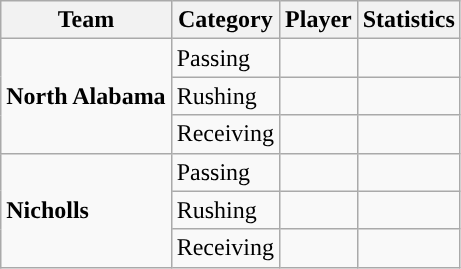<table class="wikitable" style="float: left;">
<tr>
<th>Team</th>
<th>Category</th>
<th>Player</th>
<th>Statistics</th>
</tr>
<tr>
<td rowspan=3><strong>North Alabama</strong></td>
<td>Passing</td>
<td> </td>
<td> </td>
</tr>
<tr>
<td>Rushing</td>
<td> </td>
<td> </td>
</tr>
<tr>
<td>Receiving</td>
<td> </td>
<td> </td>
</tr>
<tr>
<td rowspan=3><strong>Nicholls</strong></td>
<td>Passing</td>
<td> </td>
<td> </td>
</tr>
<tr>
<td>Rushing</td>
<td> </td>
<td> </td>
</tr>
<tr>
<td>Receiving</td>
<td> </td>
<td> </td>
</tr>
</table>
